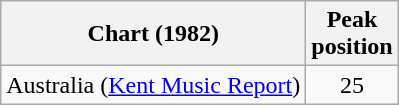<table class="wikitable">
<tr>
<th>Chart (1982)</th>
<th>Peak<br>position</th>
</tr>
<tr>
<td>Australia (<a href='#'>Kent Music Report</a>)</td>
<td style="text-align:center;">25</td>
</tr>
</table>
